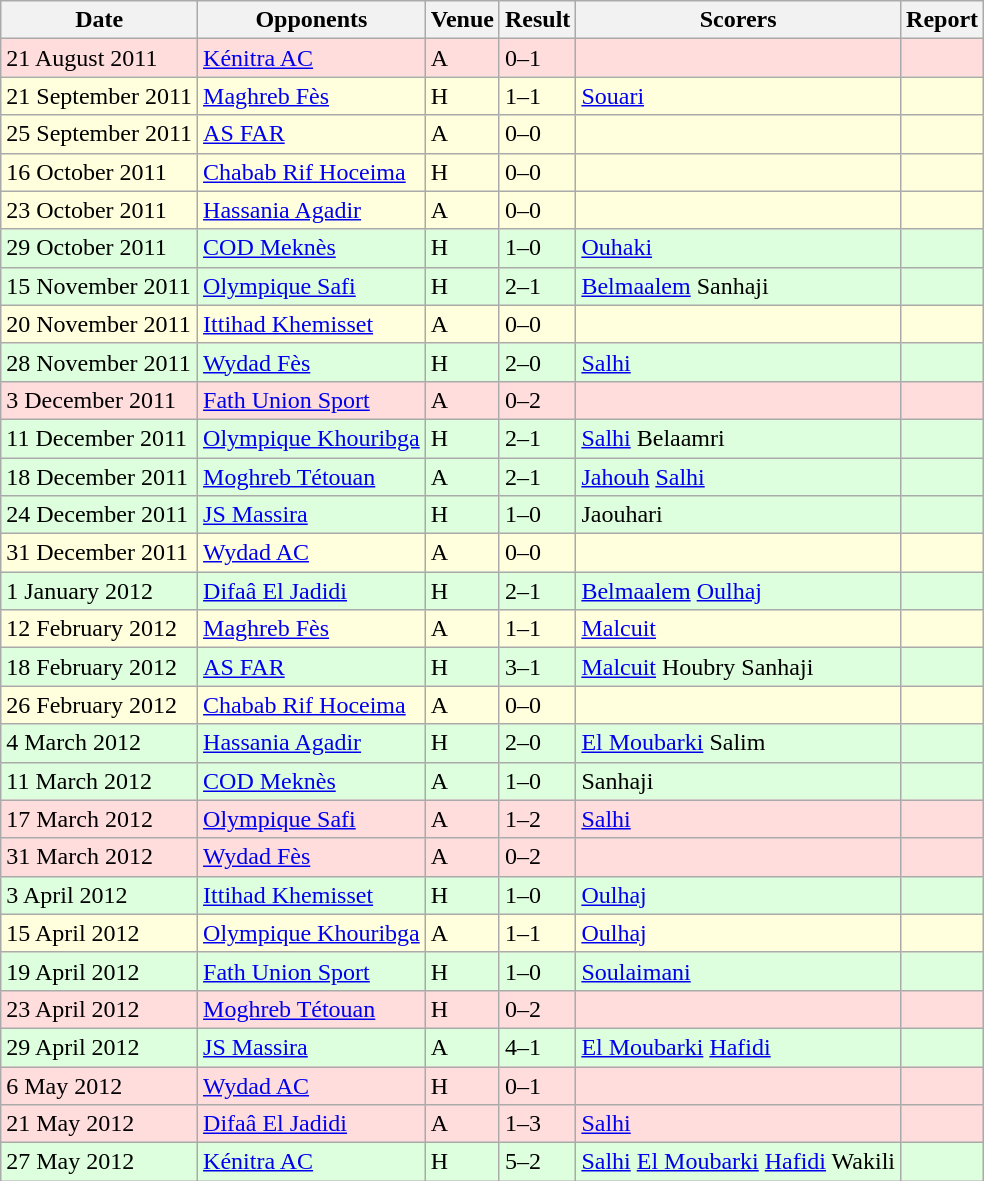<table class="wikitable">
<tr>
<th>Date</th>
<th>Opponents</th>
<th>Venue</th>
<th>Result</th>
<th>Scorers</th>
<th>Report</th>
</tr>
<tr bgcolor="#ffdddd">
<td>21 August 2011</td>
<td><a href='#'>Kénitra AC</a></td>
<td>A</td>
<td>0–1</td>
<td></td>
<td></td>
</tr>
<tr bgcolor="#ffffdd">
<td>21 September 2011</td>
<td><a href='#'>Maghreb Fès</a></td>
<td>H</td>
<td>1–1</td>
<td><a href='#'>Souari</a> </td>
<td></td>
</tr>
<tr bgcolor="#ffffdd">
<td>25 September 2011</td>
<td><a href='#'>AS FAR</a></td>
<td>A</td>
<td>0–0</td>
<td></td>
<td></td>
</tr>
<tr bgcolor="#ffffdd">
<td>16 October 2011</td>
<td><a href='#'>Chabab Rif Hoceima</a></td>
<td>H</td>
<td>0–0</td>
<td></td>
<td></td>
</tr>
<tr bgcolor="#ffffdd">
<td>23 October 2011</td>
<td><a href='#'>Hassania Agadir</a></td>
<td>A</td>
<td>0–0</td>
<td></td>
<td></td>
</tr>
<tr bgcolor="#ddffdd">
<td>29 October 2011</td>
<td><a href='#'>COD Meknès</a></td>
<td>H</td>
<td>1–0</td>
<td><a href='#'>Ouhaki</a> </td>
<td></td>
</tr>
<tr bgcolor="#ddffdd">
<td>15 November 2011</td>
<td><a href='#'>Olympique Safi</a></td>
<td>H</td>
<td>2–1</td>
<td><a href='#'>Belmaalem</a>  Sanhaji </td>
<td></td>
</tr>
<tr bgcolor="#ffffdd">
<td>20 November 2011</td>
<td><a href='#'>Ittihad Khemisset</a></td>
<td>A</td>
<td>0–0</td>
<td></td>
<td></td>
</tr>
<tr bgcolor="#ddffdd">
<td>28 November 2011</td>
<td><a href='#'>Wydad Fès</a></td>
<td>H</td>
<td>2–0</td>
<td><a href='#'>Salhi</a> </td>
<td></td>
</tr>
<tr bgcolor="#ffdddd">
<td>3 December 2011</td>
<td><a href='#'>Fath Union Sport</a></td>
<td>A</td>
<td>0–2</td>
<td></td>
<td></td>
</tr>
<tr bgcolor="#ddffdd">
<td>11 December 2011</td>
<td><a href='#'>Olympique Khouribga</a></td>
<td>H</td>
<td>2–1</td>
<td><a href='#'>Salhi</a>  Belaamri </td>
<td></td>
</tr>
<tr bgcolor="#ddffdd">
<td>18 December 2011</td>
<td><a href='#'>Moghreb Tétouan</a></td>
<td>A</td>
<td>2–1</td>
<td><a href='#'>Jahouh</a>  <a href='#'>Salhi</a> </td>
<td></td>
</tr>
<tr bgcolor="#ddffdd">
<td>24 December 2011</td>
<td><a href='#'>JS Massira</a></td>
<td>H</td>
<td>1–0</td>
<td>Jaouhari </td>
<td></td>
</tr>
<tr bgcolor="#ffffdd">
<td>31 December 2011</td>
<td><a href='#'>Wydad AC</a></td>
<td>A</td>
<td>0–0</td>
<td></td>
<td></td>
</tr>
<tr bgcolor="#ddffdd">
<td>1 January 2012</td>
<td><a href='#'>Difaâ El Jadidi</a></td>
<td>H</td>
<td>2–1</td>
<td><a href='#'>Belmaalem</a>  <a href='#'>Oulhaj</a> </td>
<td></td>
</tr>
<tr bgcolor="#ffffdd">
<td>12 February 2012</td>
<td><a href='#'>Maghreb Fès</a></td>
<td>A</td>
<td>1–1</td>
<td><a href='#'>Malcuit</a> </td>
<td></td>
</tr>
<tr bgcolor="#ddffdd">
<td>18 February 2012</td>
<td><a href='#'>AS FAR</a></td>
<td>H</td>
<td>3–1</td>
<td><a href='#'>Malcuit</a>  Houbry  Sanhaji </td>
<td></td>
</tr>
<tr bgcolor="#ffffdd">
<td>26 February 2012</td>
<td><a href='#'>Chabab Rif Hoceima</a></td>
<td>A</td>
<td>0–0</td>
<td></td>
<td></td>
</tr>
<tr bgcolor="#ddffdd">
<td>4 March 2012</td>
<td><a href='#'>Hassania Agadir</a></td>
<td>H</td>
<td>2–0</td>
<td><a href='#'>El Moubarki</a>  Salim </td>
<td></td>
</tr>
<tr bgcolor="#ddffdd">
<td>11 March 2012</td>
<td><a href='#'>COD Meknès</a></td>
<td>A</td>
<td>1–0</td>
<td>Sanhaji </td>
<td></td>
</tr>
<tr bgcolor="#ffdddd">
<td>17 March 2012</td>
<td><a href='#'>Olympique Safi</a></td>
<td>A</td>
<td>1–2</td>
<td><a href='#'>Salhi</a> </td>
<td></td>
</tr>
<tr bgcolor="#ffdddd">
<td>31 March 2012</td>
<td><a href='#'>Wydad Fès</a></td>
<td>A</td>
<td>0–2</td>
<td></td>
<td></td>
</tr>
<tr bgcolor="#ddffdd">
<td>3 April 2012</td>
<td><a href='#'>Ittihad Khemisset</a></td>
<td>H</td>
<td>1–0</td>
<td><a href='#'>Oulhaj</a> </td>
<td></td>
</tr>
<tr bgcolor="#ffffdd">
<td>15 April 2012</td>
<td><a href='#'>Olympique Khouribga</a></td>
<td>A</td>
<td>1–1</td>
<td><a href='#'>Oulhaj</a> </td>
<td></td>
</tr>
<tr bgcolor="#ddffdd">
<td>19 April 2012</td>
<td><a href='#'>Fath Union Sport</a></td>
<td>H</td>
<td>1–0</td>
<td><a href='#'>Soulaimani</a> </td>
<td></td>
</tr>
<tr bgcolor="#ffdddd">
<td>23 April 2012</td>
<td><a href='#'>Moghreb Tétouan</a></td>
<td>H</td>
<td>0–2</td>
<td></td>
<td></td>
</tr>
<tr bgcolor="#ddffdd">
<td>29 April 2012</td>
<td><a href='#'>JS Massira</a></td>
<td>A</td>
<td>4–1</td>
<td><a href='#'>El Moubarki</a>  <a href='#'>Hafidi</a> </td>
<td></td>
</tr>
<tr bgcolor="#ffdddd">
<td>6 May 2012</td>
<td><a href='#'>Wydad AC</a></td>
<td>H</td>
<td>0–1</td>
<td></td>
<td></td>
</tr>
<tr bgcolor="#ffdddd">
<td>21 May 2012</td>
<td><a href='#'>Difaâ El Jadidi</a></td>
<td>A</td>
<td>1–3</td>
<td><a href='#'>Salhi</a> </td>
<td></td>
</tr>
<tr bgcolor="#ddffdd">
<td>27 May 2012</td>
<td><a href='#'>Kénitra AC</a></td>
<td>H</td>
<td>5–2</td>
<td><a href='#'>Salhi</a>  <a href='#'>El Moubarki</a>  <a href='#'>Hafidi</a>  Wakili </td>
<td></td>
</tr>
</table>
